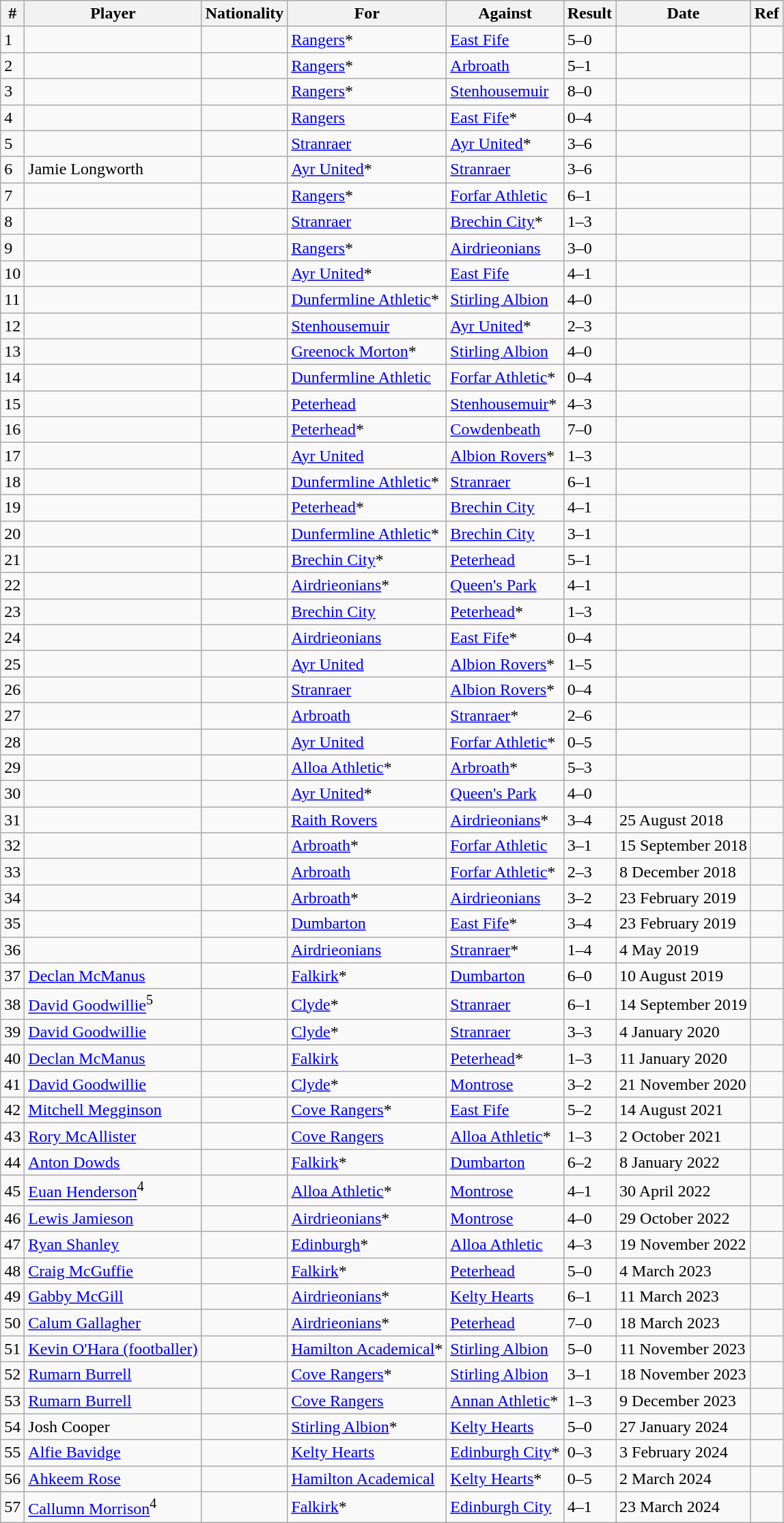<table class="wikitable sortable">
<tr>
<th>#</th>
<th>Player</th>
<th>Nationality</th>
<th>For</th>
<th>Against</th>
<th style="text-align:center">Result</th>
<th>Date</th>
<th class="unsortable" style="text-align:center">Ref</th>
</tr>
<tr>
<td>1</td>
<td></td>
<td></td>
<td><a href='#'>Rangers</a>*</td>
<td><a href='#'>East Fife</a></td>
<td>5–0</td>
<td></td>
<td></td>
</tr>
<tr>
<td>2</td>
<td></td>
<td></td>
<td><a href='#'>Rangers</a>*</td>
<td><a href='#'>Arbroath</a></td>
<td>5–1</td>
<td></td>
<td></td>
</tr>
<tr>
<td>3</td>
<td></td>
<td></td>
<td><a href='#'>Rangers</a>*</td>
<td><a href='#'>Stenhousemuir</a></td>
<td>8–0</td>
<td></td>
<td></td>
</tr>
<tr>
<td>4</td>
<td></td>
<td></td>
<td><a href='#'>Rangers</a></td>
<td><a href='#'>East Fife</a>*</td>
<td>0–4</td>
<td></td>
<td></td>
</tr>
<tr>
<td>5</td>
<td></td>
<td></td>
<td><a href='#'>Stranraer</a></td>
<td><a href='#'>Ayr United</a>*</td>
<td>3–6</td>
<td></td>
<td></td>
</tr>
<tr>
<td>6</td>
<td>Jamie Longworth</td>
<td></td>
<td><a href='#'>Ayr United</a>*</td>
<td><a href='#'>Stranraer</a></td>
<td>3–6</td>
<td></td>
<td></td>
</tr>
<tr>
<td>7</td>
<td></td>
<td></td>
<td><a href='#'>Rangers</a>*</td>
<td><a href='#'>Forfar Athletic</a></td>
<td>6–1</td>
<td></td>
<td></td>
</tr>
<tr>
<td>8</td>
<td></td>
<td></td>
<td><a href='#'>Stranraer</a></td>
<td><a href='#'>Brechin City</a>*</td>
<td>1–3</td>
<td></td>
<td></td>
</tr>
<tr>
<td>9</td>
<td></td>
<td></td>
<td><a href='#'>Rangers</a>*</td>
<td><a href='#'>Airdrieonians</a></td>
<td>3–0</td>
<td></td>
<td></td>
</tr>
<tr>
<td>10</td>
<td></td>
<td></td>
<td><a href='#'>Ayr United</a>*</td>
<td><a href='#'>East Fife</a></td>
<td>4–1</td>
<td></td>
<td></td>
</tr>
<tr>
<td>11</td>
<td></td>
<td></td>
<td><a href='#'>Dunfermline Athletic</a>*</td>
<td><a href='#'>Stirling Albion</a></td>
<td>4–0</td>
<td></td>
<td></td>
</tr>
<tr>
<td>12</td>
<td></td>
<td></td>
<td><a href='#'>Stenhousemuir</a></td>
<td><a href='#'>Ayr United</a>*</td>
<td>2–3</td>
<td></td>
<td></td>
</tr>
<tr>
<td>13</td>
<td></td>
<td></td>
<td><a href='#'>Greenock Morton</a>*</td>
<td><a href='#'>Stirling Albion</a></td>
<td>4–0</td>
<td></td>
<td></td>
</tr>
<tr>
<td>14</td>
<td></td>
<td></td>
<td><a href='#'>Dunfermline Athletic</a></td>
<td><a href='#'>Forfar Athletic</a>*</td>
<td>0–4</td>
<td></td>
<td></td>
</tr>
<tr>
<td>15</td>
<td></td>
<td></td>
<td><a href='#'>Peterhead</a></td>
<td><a href='#'>Stenhousemuir</a>*</td>
<td>4–3</td>
<td></td>
<td></td>
</tr>
<tr>
<td>16</td>
<td></td>
<td></td>
<td><a href='#'>Peterhead</a>*</td>
<td><a href='#'>Cowdenbeath</a></td>
<td>7–0</td>
<td></td>
<td></td>
</tr>
<tr>
<td>17</td>
<td></td>
<td></td>
<td><a href='#'>Ayr United</a></td>
<td><a href='#'>Albion Rovers</a>*</td>
<td>1–3</td>
<td></td>
<td></td>
</tr>
<tr>
<td>18</td>
<td></td>
<td></td>
<td><a href='#'>Dunfermline Athletic</a>*</td>
<td><a href='#'>Stranraer</a></td>
<td>6–1</td>
<td></td>
<td></td>
</tr>
<tr>
<td>19</td>
<td></td>
<td></td>
<td><a href='#'>Peterhead</a>*</td>
<td><a href='#'>Brechin City</a></td>
<td>4–1</td>
<td></td>
<td></td>
</tr>
<tr>
<td>20</td>
<td></td>
<td></td>
<td><a href='#'>Dunfermline Athletic</a>*</td>
<td><a href='#'>Brechin City</a></td>
<td>3–1</td>
<td></td>
<td></td>
</tr>
<tr>
<td>21</td>
<td></td>
<td></td>
<td><a href='#'>Brechin City</a>*</td>
<td><a href='#'>Peterhead</a></td>
<td>5–1</td>
<td></td>
<td></td>
</tr>
<tr>
<td>22</td>
<td></td>
<td></td>
<td><a href='#'>Airdrieonians</a>*</td>
<td><a href='#'>Queen's Park</a></td>
<td>4–1</td>
<td></td>
<td></td>
</tr>
<tr>
<td>23</td>
<td></td>
<td></td>
<td><a href='#'>Brechin City</a></td>
<td><a href='#'>Peterhead</a>*</td>
<td>1–3</td>
<td></td>
<td></td>
</tr>
<tr>
<td>24</td>
<td></td>
<td></td>
<td><a href='#'>Airdrieonians</a></td>
<td><a href='#'>East Fife</a>*</td>
<td>0–4</td>
<td></td>
<td></td>
</tr>
<tr>
<td>25</td>
<td></td>
<td></td>
<td><a href='#'>Ayr United</a></td>
<td><a href='#'>Albion Rovers</a>*</td>
<td>1–5</td>
<td></td>
<td></td>
</tr>
<tr>
<td>26</td>
<td></td>
<td></td>
<td><a href='#'>Stranraer</a></td>
<td><a href='#'>Albion Rovers</a>*</td>
<td>0–4</td>
<td></td>
<td></td>
</tr>
<tr>
<td>27</td>
<td></td>
<td></td>
<td><a href='#'>Arbroath</a></td>
<td><a href='#'>Stranraer</a>*</td>
<td>2–6</td>
<td></td>
<td></td>
</tr>
<tr>
<td>28</td>
<td></td>
<td></td>
<td><a href='#'>Ayr United</a></td>
<td><a href='#'>Forfar Athletic</a>*</td>
<td>0–5</td>
<td></td>
<td></td>
</tr>
<tr>
<td>29</td>
<td></td>
<td></td>
<td><a href='#'>Alloa Athletic</a>*</td>
<td><a href='#'>Arbroath</a>*</td>
<td>5–3</td>
<td></td>
<td></td>
</tr>
<tr>
<td>30</td>
<td></td>
<td></td>
<td><a href='#'>Ayr United</a>*</td>
<td><a href='#'>Queen's Park</a></td>
<td>4–0</td>
<td></td>
<td></td>
</tr>
<tr>
<td>31</td>
<td></td>
<td></td>
<td><a href='#'>Raith Rovers</a></td>
<td><a href='#'>Airdrieonians</a>*</td>
<td>3–4</td>
<td>25 August 2018</td>
<td></td>
</tr>
<tr>
<td>32</td>
<td></td>
<td></td>
<td><a href='#'>Arbroath</a>*</td>
<td><a href='#'>Forfar Athletic</a></td>
<td>3–1</td>
<td>15 September 2018</td>
<td></td>
</tr>
<tr>
<td>33</td>
<td></td>
<td></td>
<td><a href='#'>Arbroath</a></td>
<td><a href='#'>Forfar Athletic</a>*</td>
<td>2–3</td>
<td>8 December 2018</td>
<td></td>
</tr>
<tr>
<td>34</td>
<td></td>
<td></td>
<td><a href='#'>Arbroath</a>*</td>
<td><a href='#'>Airdrieonians</a></td>
<td>3–2</td>
<td>23 February 2019</td>
<td></td>
</tr>
<tr>
<td>35</td>
<td></td>
<td></td>
<td><a href='#'>Dumbarton</a></td>
<td><a href='#'>East Fife</a>*</td>
<td>3–4</td>
<td>23 February 2019</td>
<td></td>
</tr>
<tr>
<td>36</td>
<td></td>
<td></td>
<td><a href='#'>Airdrieonians</a></td>
<td><a href='#'>Stranraer</a>*</td>
<td>1–4</td>
<td>4 May 2019</td>
<td></td>
</tr>
<tr>
<td>37</td>
<td><a href='#'>Declan McManus</a></td>
<td></td>
<td><a href='#'>Falkirk</a>*</td>
<td><a href='#'>Dumbarton</a></td>
<td>6–0</td>
<td>10 August 2019</td>
<td></td>
</tr>
<tr>
<td>38</td>
<td><a href='#'>David Goodwillie</a><sup>5</sup></td>
<td></td>
<td><a href='#'>Clyde</a>*</td>
<td><a href='#'>Stranraer</a></td>
<td>6–1</td>
<td>14 September 2019</td>
<td></td>
</tr>
<tr>
<td>39</td>
<td><a href='#'>David Goodwillie</a></td>
<td></td>
<td><a href='#'>Clyde</a>*</td>
<td><a href='#'>Stranraer</a></td>
<td>3–3</td>
<td>4 January 2020</td>
<td></td>
</tr>
<tr>
<td>40</td>
<td><a href='#'>Declan McManus</a></td>
<td></td>
<td><a href='#'>Falkirk</a></td>
<td><a href='#'>Peterhead</a>*</td>
<td>1–3</td>
<td>11 January 2020</td>
<td></td>
</tr>
<tr>
<td>41</td>
<td><a href='#'>David Goodwillie</a></td>
<td></td>
<td><a href='#'>Clyde</a>*</td>
<td><a href='#'>Montrose</a></td>
<td>3–2</td>
<td>21 November 2020</td>
<td></td>
</tr>
<tr>
<td>42</td>
<td><a href='#'>Mitchell Megginson</a></td>
<td></td>
<td><a href='#'>Cove Rangers</a>*</td>
<td><a href='#'>East Fife</a></td>
<td>5–2</td>
<td>14 August 2021</td>
<td></td>
</tr>
<tr>
<td>43</td>
<td><a href='#'>Rory McAllister</a></td>
<td></td>
<td><a href='#'>Cove Rangers</a></td>
<td><a href='#'>Alloa Athletic</a>*</td>
<td>1–3</td>
<td>2 October 2021</td>
<td></td>
</tr>
<tr>
<td>44</td>
<td><a href='#'>Anton Dowds</a></td>
<td></td>
<td><a href='#'>Falkirk</a>*</td>
<td><a href='#'>Dumbarton</a></td>
<td>6–2</td>
<td>8 January 2022</td>
<td></td>
</tr>
<tr>
<td>45</td>
<td><a href='#'>Euan Henderson</a><sup>4</sup></td>
<td></td>
<td><a href='#'>Alloa Athletic</a>*</td>
<td><a href='#'>Montrose</a></td>
<td>4–1</td>
<td>30 April 2022</td>
<td></td>
</tr>
<tr>
<td>46</td>
<td><a href='#'>Lewis Jamieson</a></td>
<td></td>
<td><a href='#'>Airdrieonians</a>*</td>
<td><a href='#'>Montrose</a></td>
<td>4–0</td>
<td>29 October 2022</td>
<td></td>
</tr>
<tr>
<td>47</td>
<td><a href='#'>Ryan Shanley</a></td>
<td></td>
<td><a href='#'>Edinburgh</a>*</td>
<td><a href='#'>Alloa Athletic</a></td>
<td>4–3</td>
<td>19 November 2022</td>
<td></td>
</tr>
<tr>
<td>48</td>
<td><a href='#'>Craig McGuffie</a></td>
<td></td>
<td><a href='#'>Falkirk</a>*</td>
<td><a href='#'>Peterhead</a></td>
<td>5–0</td>
<td>4 March 2023</td>
<td></td>
</tr>
<tr>
<td>49</td>
<td><a href='#'>Gabby McGill</a></td>
<td></td>
<td><a href='#'>Airdrieonians</a>*</td>
<td><a href='#'>Kelty Hearts</a></td>
<td>6–1</td>
<td>11 March 2023</td>
<td></td>
</tr>
<tr>
<td>50</td>
<td><a href='#'>Calum Gallagher</a></td>
<td></td>
<td><a href='#'>Airdrieonians</a>*</td>
<td><a href='#'>Peterhead</a></td>
<td>7–0</td>
<td>18 March 2023</td>
<td></td>
</tr>
<tr>
<td>51</td>
<td><a href='#'>Kevin O'Hara (footballer)</a></td>
<td></td>
<td><a href='#'>Hamilton Academical</a>*</td>
<td><a href='#'>Stirling Albion</a></td>
<td>5–0</td>
<td>11 November 2023</td>
<td></td>
</tr>
<tr>
<td>52</td>
<td><a href='#'>Rumarn Burrell</a></td>
<td></td>
<td><a href='#'>Cove Rangers</a>*</td>
<td><a href='#'>Stirling Albion</a></td>
<td>3–1</td>
<td>18 November 2023</td>
<td></td>
</tr>
<tr>
<td>53</td>
<td><a href='#'>Rumarn Burrell</a></td>
<td></td>
<td><a href='#'>Cove Rangers</a></td>
<td><a href='#'>Annan Athletic</a>*</td>
<td>1–3</td>
<td>9 December 2023</td>
<td></td>
</tr>
<tr>
<td>54</td>
<td>Josh Cooper</td>
<td></td>
<td><a href='#'>Stirling Albion</a>*</td>
<td><a href='#'>Kelty Hearts</a></td>
<td>5–0</td>
<td>27 January 2024</td>
<td></td>
</tr>
<tr>
<td>55</td>
<td><a href='#'>Alfie Bavidge</a></td>
<td></td>
<td><a href='#'>Kelty Hearts</a></td>
<td><a href='#'>Edinburgh City</a>*</td>
<td>0–3</td>
<td>3 February 2024</td>
<td></td>
</tr>
<tr>
<td>56</td>
<td><a href='#'>Ahkeem Rose</a></td>
<td></td>
<td><a href='#'>Hamilton Academical</a></td>
<td><a href='#'>Kelty Hearts</a>*</td>
<td>0–5</td>
<td>2 March 2024</td>
<td></td>
</tr>
<tr>
<td>57</td>
<td><a href='#'>Callumn Morrison</a><sup>4</sup></td>
<td></td>
<td><a href='#'>Falkirk</a>*</td>
<td><a href='#'>Edinburgh City</a></td>
<td>4–1</td>
<td>23 March 2024</td>
<td></td>
</tr>
</table>
